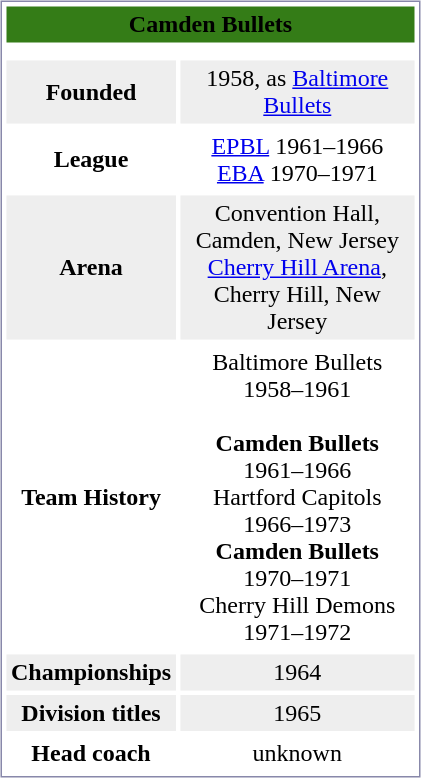<table style="margin:5px; border:1px solid #8888AA;" align=right cellpadding=3 cellspacing=3 width=280>
<tr align="center" bgcolor="#347C17">
<td colspan=2><span><strong>Camden Bullets</strong></span></td>
</tr>
<tr align="center">
<td colspan=2></td>
</tr>
<tr align="center" bgcolor="#eeeeee">
<td><strong>Founded</strong></td>
<td>1958, as <a href='#'>Baltimore Bullets</a></td>
</tr>
<tr align="center">
<td><strong>League</strong></td>
<td><a href='#'>EPBL</a> 1961–1966<br><a href='#'>EBA</a> 1970–1971</td>
</tr>
<tr align="center" bgcolor="#eeeeee">
<td><strong>Arena</strong></td>
<td>Convention Hall, Camden, New Jersey<br><a href='#'>Cherry Hill Arena</a>, Cherry Hill, New Jersey</td>
</tr>
<tr align="center">
<td><strong>Team History</strong></td>
<td>Baltimore Bullets<br>1958–1961<br><br><strong>Camden Bullets</strong><br>1961–1966<br>
Hartford Capitols <br>1966–1973<br><strong>Camden Bullets</strong><br> 1970–1971<br>
Cherry Hill Demons<br> 1971–1972<br></td>
</tr>
<tr align="center" bgcolor="#eeeeee">
<td><strong>Championships</strong></td>
<td>1964</td>
</tr>
<tr align="center" bgcolor="#eeeeee">
<td><strong>Division titles</strong></td>
<td>1965</td>
</tr>
<tr align="center">
<td><strong>Head coach</strong></td>
<td>unknown</td>
</tr>
</table>
